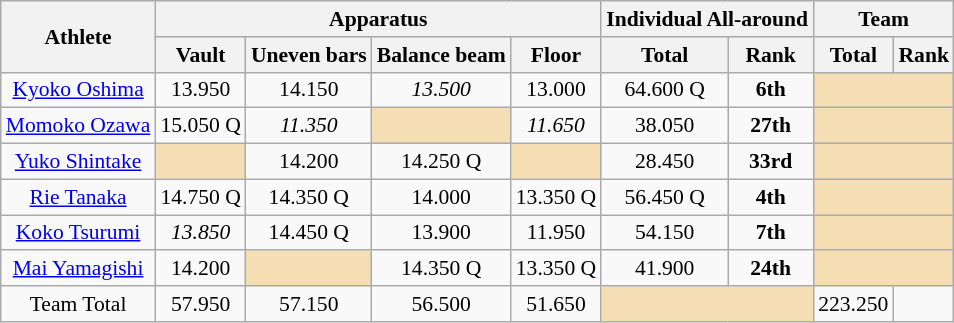<table class=wikitable style="text-align:center; font-size:90%">
<tr>
<th rowspan=2>Athlete</th>
<th colspan=4>Apparatus</th>
<th colspan=2>Individual All-around</th>
<th colspan=2>Team</th>
</tr>
<tr>
<th>Vault</th>
<th>Uneven bars</th>
<th>Balance beam</th>
<th>Floor</th>
<th>Total</th>
<th>Rank</th>
<th>Total</th>
<th>Rank</th>
</tr>
<tr>
<td><a href='#'>Kyoko Oshima</a></td>
<td align="center">13.950</td>
<td align="center">14.150</td>
<td align="center"><em>13.500</em></td>
<td align="center">13.000</td>
<td align="center">64.600 Q</td>
<td align="center"><strong>6th</strong></td>
<td bgcolor=wheat colspan=2></td>
</tr>
<tr>
<td><a href='#'>Momoko Ozawa</a></td>
<td align="center">15.050 Q</td>
<td align="center"><em>11.350</em></td>
<td bgcolor=wheat></td>
<td align="center"><em>11.650</em></td>
<td align="center">38.050</td>
<td align="center"><strong>27th</strong></td>
<td bgcolor=wheat colspan=2></td>
</tr>
<tr>
<td><a href='#'>Yuko Shintake</a></td>
<td bgcolor=wheat></td>
<td align="center">14.200</td>
<td align="center">14.250 Q</td>
<td bgcolor=wheat></td>
<td align="center">28.450</td>
<td align="center"><strong>33rd</strong></td>
<td bgcolor=wheat colspan=2></td>
</tr>
<tr>
<td><a href='#'>Rie Tanaka</a></td>
<td align="center">14.750 Q</td>
<td align="center">14.350 Q</td>
<td align="center">14.000</td>
<td align="center">13.350 Q</td>
<td align="center">56.450 Q</td>
<td align="center"><strong>4th</strong></td>
<td bgcolor=wheat colspan=2></td>
</tr>
<tr>
<td><a href='#'>Koko Tsurumi</a></td>
<td align="center"><em>13.850</em></td>
<td align="center">14.450 Q</td>
<td align="center">13.900</td>
<td align="center">11.950</td>
<td align="center">54.150</td>
<td align="center"><strong>7th</strong></td>
<td bgcolor=wheat colspan=2></td>
</tr>
<tr>
<td><a href='#'>Mai Yamagishi</a></td>
<td align="center">14.200</td>
<td bgcolor=wheat></td>
<td align="center">14.350 Q</td>
<td align="center">13.350 Q</td>
<td align="center">41.900</td>
<td align="center"><strong>24th</strong></td>
<td bgcolor=wheat colspan=2></td>
</tr>
<tr>
<td>Team Total</td>
<td align="center">57.950</td>
<td align="center">57.150</td>
<td align="center">56.500</td>
<td align="center">51.650</td>
<td bgcolor=wheat colspan=2></td>
<td align="center">223.250</td>
<td align="center"></td>
</tr>
</table>
